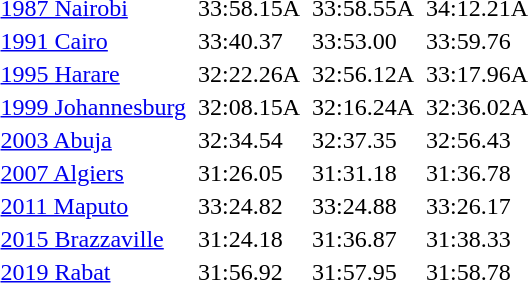<table>
<tr valign="top">
<td><a href='#'>1987 Nairobi</a><br></td>
<td></td>
<td>33:58.15A</td>
<td></td>
<td>33:58.55A</td>
<td></td>
<td>34:12.21A</td>
</tr>
<tr valign="top">
<td><a href='#'>1991 Cairo</a><br></td>
<td></td>
<td>33:40.37</td>
<td></td>
<td>33:53.00</td>
<td></td>
<td>33:59.76</td>
</tr>
<tr valign="top">
<td><a href='#'>1995 Harare</a><br></td>
<td></td>
<td>32:22.26A</td>
<td></td>
<td>32:56.12A</td>
<td></td>
<td>33:17.96A</td>
</tr>
<tr valign="top">
<td><a href='#'>1999 Johannesburg</a><br></td>
<td></td>
<td>32:08.15A</td>
<td></td>
<td>32:16.24A</td>
<td></td>
<td>32:36.02A</td>
</tr>
<tr valign="top">
<td><a href='#'>2003 Abuja</a><br></td>
<td></td>
<td>32:34.54</td>
<td></td>
<td>32:37.35</td>
<td></td>
<td>32:56.43</td>
</tr>
<tr valign="top">
<td><a href='#'>2007 Algiers</a><br></td>
<td></td>
<td>31:26.05</td>
<td></td>
<td>31:31.18</td>
<td></td>
<td>31:36.78</td>
</tr>
<tr valign="top">
<td><a href='#'>2011 Maputo</a><br></td>
<td></td>
<td>33:24.82</td>
<td></td>
<td>33:24.88</td>
<td></td>
<td>33:26.17</td>
</tr>
<tr valign="top">
<td><a href='#'>2015 Brazzaville</a><br></td>
<td></td>
<td>31:24.18</td>
<td></td>
<td>31:36.87</td>
<td></td>
<td>31:38.33</td>
</tr>
<tr valign="top">
<td><a href='#'>2019 Rabat</a><br></td>
<td></td>
<td>31:56.92</td>
<td></td>
<td>31:57.95</td>
<td></td>
<td>31:58.78</td>
</tr>
</table>
